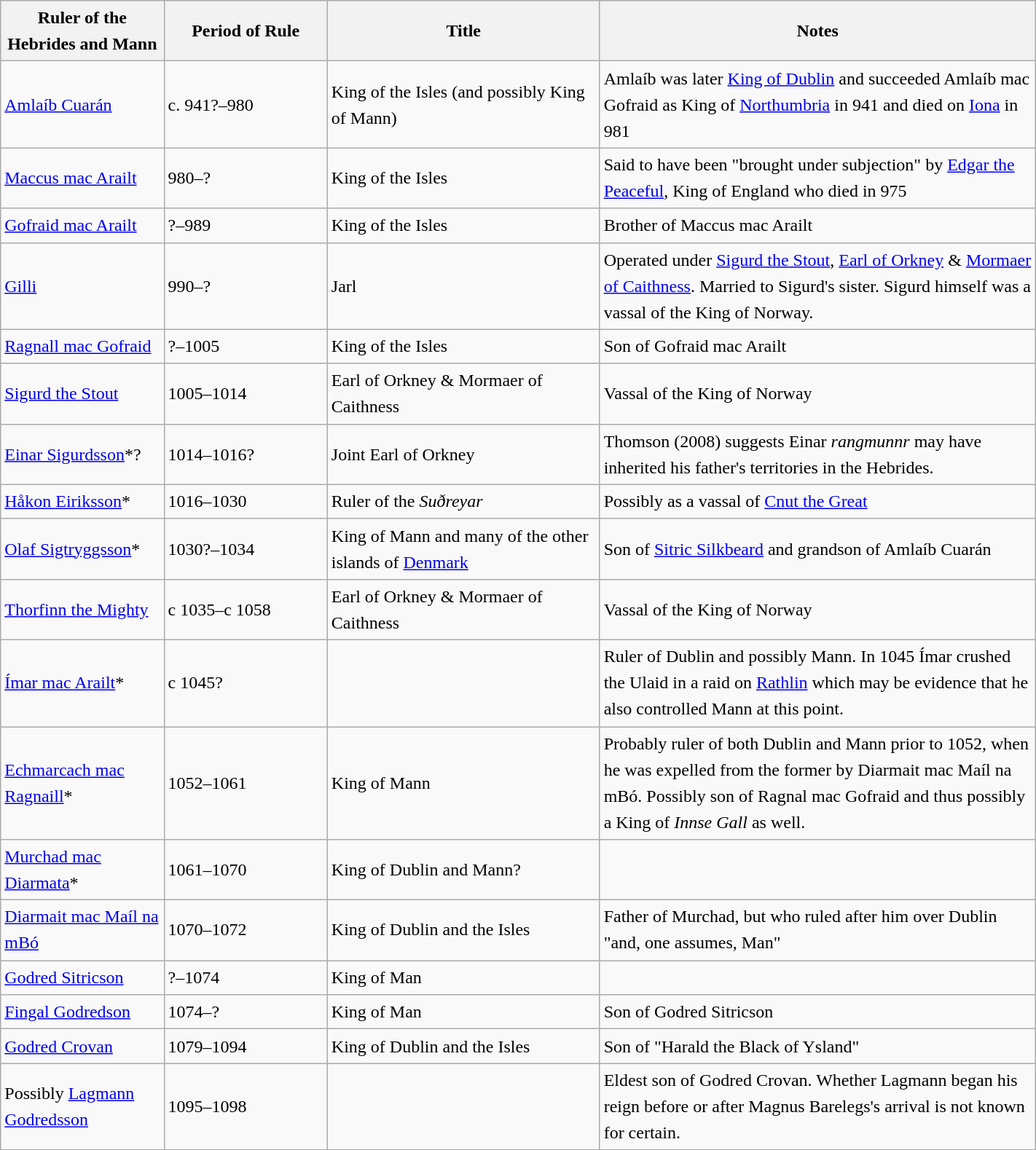<table class="wikitable sortable" style="font-size:100%; width:75%; border:0px; text-align:left; line-height:150%;">
<tr>
<th width="15%">Ruler of the Hebrides and Mann</th>
<th width="15%">Period of Rule</th>
<th width="25%">Title</th>
<th width="40%">Notes</th>
</tr>
<tr>
<td><a href='#'>Amlaíb Cuarán</a></td>
<td>c. 941?–980</td>
<td>King of the Isles (and possibly King of Mann)</td>
<td>Amlaíb was later <a href='#'>King of Dublin</a> and succeeded Amlaíb mac Gofraid as King of <a href='#'>Northumbria</a> in 941 and died on <a href='#'>Iona</a> in 981</td>
</tr>
<tr>
<td><a href='#'>Maccus mac Arailt</a></td>
<td>980–?</td>
<td>King of the Isles</td>
<td>Said to have been "brought under subjection" by <a href='#'>Edgar the Peaceful</a>, King of England who died in 975</td>
</tr>
<tr>
<td><a href='#'>Gofraid mac Arailt</a></td>
<td>?–989</td>
<td>King of the Isles</td>
<td>Brother of Maccus mac Arailt</td>
</tr>
<tr>
<td><a href='#'>Gilli</a></td>
<td>990–?</td>
<td>Jarl</td>
<td>Operated under <a href='#'>Sigurd the Stout</a>, <a href='#'>Earl of Orkney</a> & <a href='#'>Mormaer of Caithness</a>. Married to Sigurd's sister. Sigurd himself was a vassal of the King of Norway.</td>
</tr>
<tr>
<td><a href='#'>Ragnall mac Gofraid</a></td>
<td>?–1005</td>
<td>King of the Isles</td>
<td>Son of Gofraid mac Arailt</td>
</tr>
<tr>
<td><a href='#'>Sigurd the Stout</a></td>
<td>1005–1014</td>
<td>Earl of Orkney & Mormaer of Caithness</td>
<td>Vassal of the King of Norway</td>
</tr>
<tr>
<td><a href='#'>Einar Sigurdsson</a>*?</td>
<td>1014–1016?</td>
<td>Joint Earl of Orkney</td>
<td>Thomson (2008) suggests Einar <em>rangmunnr</em> may have inherited his father's territories in the Hebrides.</td>
</tr>
<tr>
<td><a href='#'>Håkon Eiriksson</a>*</td>
<td>1016–1030</td>
<td>Ruler of the <em>Suðreyar</em></td>
<td>Possibly as a vassal of <a href='#'>Cnut the Great</a></td>
</tr>
<tr>
<td><a href='#'>Olaf Sigtryggsson</a>*</td>
<td>1030?–1034</td>
<td>King of Mann and many of the other islands of <a href='#'>Denmark</a></td>
<td>Son of <a href='#'>Sitric Silkbeard</a> and grandson of Amlaíb Cuarán</td>
</tr>
<tr>
<td><a href='#'>Thorfinn the Mighty</a></td>
<td>c 1035–c 1058</td>
<td>Earl of Orkney & Mormaer of Caithness</td>
<td>Vassal of the King of Norway</td>
</tr>
<tr>
<td><a href='#'>Ímar mac Arailt</a>*</td>
<td>c 1045?</td>
<td></td>
<td>Ruler of Dublin and possibly Mann. In 1045 Ímar crushed the Ulaid in a raid on <a href='#'>Rathlin</a> which may be evidence that he also controlled Mann at this point.</td>
</tr>
<tr>
<td><a href='#'>Echmarcach mac Ragnaill</a>*</td>
<td>1052–1061</td>
<td>King of Mann</td>
<td>Probably ruler of both Dublin and Mann prior to 1052, when he was expelled from the former by Diarmait mac Maíl na mBó. Possibly son of Ragnal mac Gofraid and thus possibly a King of <em>Innse Gall</em> as well.</td>
</tr>
<tr>
<td><a href='#'>Murchad mac Diarmata</a>*</td>
<td>1061–1070</td>
<td>King of Dublin and Mann?</td>
<td></td>
</tr>
<tr>
<td><a href='#'>Diarmait mac Maíl na mBó</a></td>
<td>1070–1072</td>
<td>King of Dublin and the Isles</td>
<td>Father of Murchad, but who ruled after him over Dublin "and, one assumes, Man"</td>
</tr>
<tr>
<td><a href='#'>Godred Sitricson</a></td>
<td>?–1074</td>
<td>King of Man</td>
<td></td>
</tr>
<tr>
<td><a href='#'>Fingal Godredson</a></td>
<td>1074–?</td>
<td>King of Man</td>
<td>Son of Godred Sitricson</td>
</tr>
<tr>
<td><a href='#'>Godred Crovan</a></td>
<td>1079–1094</td>
<td>King of Dublin and the Isles</td>
<td>Son of "Harald the Black of Ysland"</td>
</tr>
<tr>
<td>Possibly <a href='#'>Lagmann Godredsson</a></td>
<td>1095–1098</td>
<td></td>
<td>Eldest son of Godred Crovan. Whether Lagmann began his reign before or after Magnus Barelegs's arrival is not known for certain.</td>
</tr>
<tr>
</tr>
</table>
